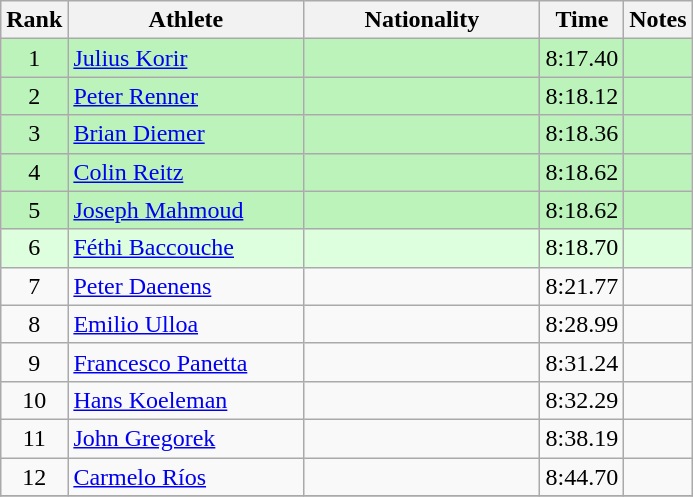<table class="wikitable sortable" style="text-align:center">
<tr>
<th width=30>Rank</th>
<th width=150>Athlete</th>
<th width=150>Nationality</th>
<th width=30>Time</th>
<th width=30>Notes</th>
</tr>
<tr bgcolor=bbf3bb>
<td>1</td>
<td align="left"><a href='#'>Julius Korir</a></td>
<td align="left"></td>
<td>8:17.40</td>
<td></td>
</tr>
<tr bgcolor=bbf3bb>
<td>2</td>
<td align="left"><a href='#'>Peter Renner</a></td>
<td align="left"></td>
<td>8:18.12</td>
<td></td>
</tr>
<tr bgcolor=bbf3bb>
<td>3</td>
<td align="left"><a href='#'>Brian Diemer</a></td>
<td align="left"></td>
<td>8:18.36</td>
<td></td>
</tr>
<tr bgcolor=bbf3bb>
<td>4</td>
<td align="left"><a href='#'>Colin Reitz</a></td>
<td align="left"></td>
<td>8:18.62</td>
<td></td>
</tr>
<tr bgcolor=bbf3bb>
<td>5</td>
<td align="left"><a href='#'>Joseph Mahmoud</a></td>
<td align="left"></td>
<td>8:18.62</td>
<td></td>
</tr>
<tr bgcolor=#ddffdd>
<td>6</td>
<td align="left"><a href='#'>Féthi Baccouche</a></td>
<td align="left"></td>
<td>8:18.70</td>
<td></td>
</tr>
<tr>
<td>7</td>
<td align="left"><a href='#'>Peter Daenens</a></td>
<td align="left"></td>
<td>8:21.77</td>
<td></td>
</tr>
<tr>
<td>8</td>
<td align="left"><a href='#'>Emilio Ulloa</a></td>
<td align="left"></td>
<td>8:28.99</td>
<td></td>
</tr>
<tr>
<td>9</td>
<td align="left"><a href='#'>Francesco Panetta</a></td>
<td align="left"></td>
<td>8:31.24</td>
<td></td>
</tr>
<tr>
<td>10</td>
<td align="left"><a href='#'>Hans Koeleman</a></td>
<td align="left"></td>
<td>8:32.29</td>
<td></td>
</tr>
<tr>
<td>11</td>
<td align="left"><a href='#'>John Gregorek</a></td>
<td align="left"></td>
<td>8:38.19</td>
<td></td>
</tr>
<tr>
<td>12</td>
<td align="left"><a href='#'>Carmelo Ríos</a></td>
<td align="left"></td>
<td>8:44.70</td>
<td></td>
</tr>
<tr>
</tr>
</table>
